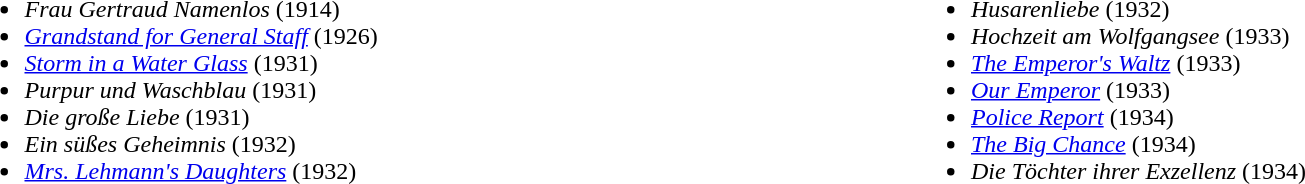<table width="100%" align="center"|>
<tr>
<td width="50%" valign="top"><br><ul><li><em>Frau Gertraud Namenlos</em> (1914)</li><li><em><a href='#'>Grandstand for General Staff</a></em> (1926)</li><li><em><a href='#'>Storm in a Water Glass</a></em> (1931)</li><li><em>Purpur und Waschblau</em> (1931)</li><li><em>Die große Liebe</em> (1931)</li><li><em>Ein süßes Geheimnis</em> (1932)</li><li><em><a href='#'>Mrs. Lehmann's Daughters</a></em> (1932)</li></ul></td>
<td width="50%" valign="top"><br><ul><li><em>Husarenliebe</em> (1932)</li><li><em>Hochzeit am Wolfgangsee</em> (1933)</li><li><em><a href='#'>The Emperor's Waltz</a></em> (1933)</li><li><em><a href='#'>Our Emperor</a></em> (1933)</li><li><em><a href='#'>Police Report</a></em> (1934)</li><li><em><a href='#'>The Big Chance</a></em> (1934)</li><li><em>Die Töchter ihrer Exzellenz</em> (1934)</li></ul></td>
</tr>
<tr>
</tr>
</table>
